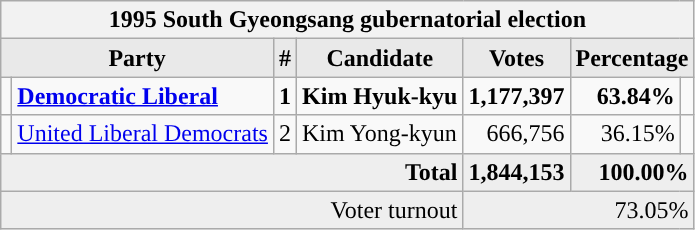<table class="wikitable">
<tr>
<th colspan="7">1995 South Gyeongsang gubernatorial election</th>
</tr>
<tr>
<th style="background-color:#E9E9E9" colspan=2>Party</th>
<th style="background-color:#E9E9E9">#</th>
<th style="background-color:#E9E9E9">Candidate</th>
<th style="background-color:#E9E9E9">Votes</th>
<th style="background-color:#E9E9E9" colspan=2>Percentage</th>
</tr>
<tr style="font-weight:bold">
<td></td>
<td align=left><a href='#'>Democratic Liberal</a></td>
<td align=center>1</td>
<td align=left>Kim Hyuk-kyu</td>
<td align=right>1,177,397</td>
<td align=right>63.84%</td>
<td align=right></td>
</tr>
<tr>
<td></td>
<td align=left><a href='#'>United Liberal Democrats</a></td>
<td align=center>2</td>
<td align=left>Kim Yong-kyun</td>
<td align=right>666,756</td>
<td align=right>36.15%</td>
<td align=right></td>
</tr>
<tr bgcolor="#EEEEEE" style="font-weight:bold">
<td colspan="4" align=right>Total</td>
<td align=right>1,844,153</td>
<td align=right colspan=2>100.00%</td>
</tr>
<tr bgcolor="#EEEEEE">
<td colspan="4" align="right">Voter turnout</td>
<td colspan="3" align="right">73.05%</td>
</tr>
</table>
